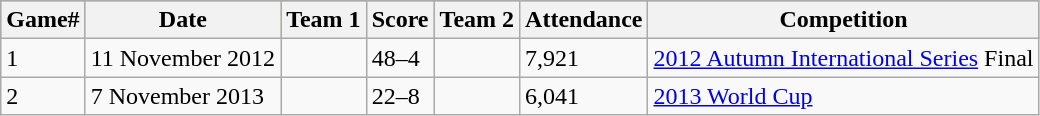<table class="wikitable">
<tr style="background:#bdb76b;">
<th>Game#</th>
<th>Date</th>
<th>Team 1</th>
<th>Score</th>
<th>Team 2</th>
<th>Attendance</th>
<th>Competition</th>
</tr>
<tr>
<td>1</td>
<td>11 November 2012</td>
<td></td>
<td>48–4</td>
<td></td>
<td>7,921</td>
<td><a href='#'>2012 Autumn International Series</a> Final</td>
</tr>
<tr>
<td>2</td>
<td>7 November 2013</td>
<td></td>
<td>22–8</td>
<td></td>
<td>6,041</td>
<td><a href='#'>2013 World Cup</a></td>
</tr>
</table>
